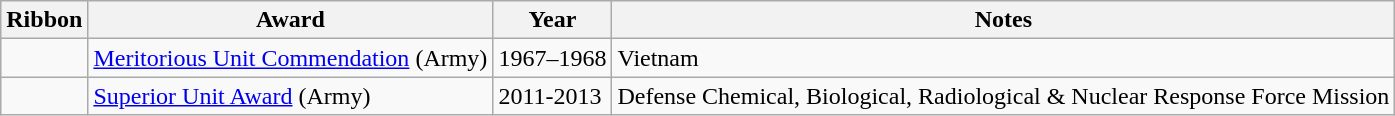<table class="wikitable">
<tr>
<th>Ribbon</th>
<th>Award</th>
<th>Year</th>
<th>Notes</th>
</tr>
<tr>
<td></td>
<td><a href='#'>Meritorious Unit Commendation</a> (Army)<br></td>
<td>1967–1968</td>
<td>Vietnam</td>
</tr>
<tr>
<td></td>
<td><a href='#'>Superior Unit Award</a> (Army)</td>
<td>2011-2013</td>
<td>Defense Chemical, Biological, Radiological & Nuclear Response Force Mission</td>
</tr>
</table>
